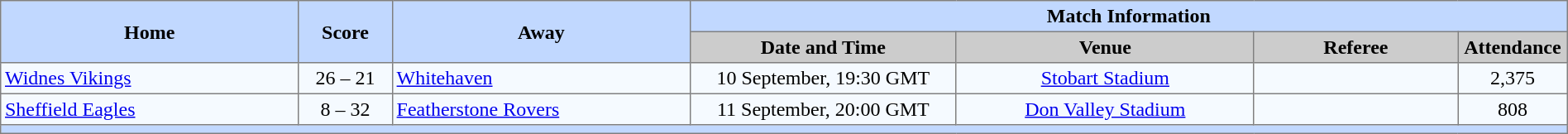<table border="1" cellpadding="3" cellspacing="0" style="border-collapse:collapse; text-align:center; width:100%;">
<tr style="background:#c1d8ff;">
<th rowspan="2" style="width:19%;">Home</th>
<th rowspan="2" style="width:6%;">Score</th>
<th rowspan="2" style="width:19%;">Away</th>
<th colspan=6>Match Information</th>
</tr>
<tr style="background:#ccc;">
<th width=17%>Date and Time</th>
<th width=19%>Venue</th>
<th width=13%>Referee</th>
<th width=7%>Attendance</th>
</tr>
<tr style="background:#f5faff;">
<td align=left> <a href='#'>Widnes Vikings</a></td>
<td>26 – 21</td>
<td align=left> <a href='#'>Whitehaven</a></td>
<td>10 September, 19:30 GMT</td>
<td><a href='#'>Stobart Stadium</a></td>
<td></td>
<td>2,375</td>
</tr>
<tr style="background:#f5faff;">
<td align=left> <a href='#'>Sheffield Eagles</a></td>
<td>8 – 32</td>
<td align=left> <a href='#'>Featherstone Rovers</a></td>
<td>11 September, 20:00 GMT</td>
<td><a href='#'>Don Valley Stadium</a></td>
<td></td>
<td>808</td>
</tr>
<tr style="background:#c1d8ff;">
<th colspan="10"></th>
</tr>
</table>
